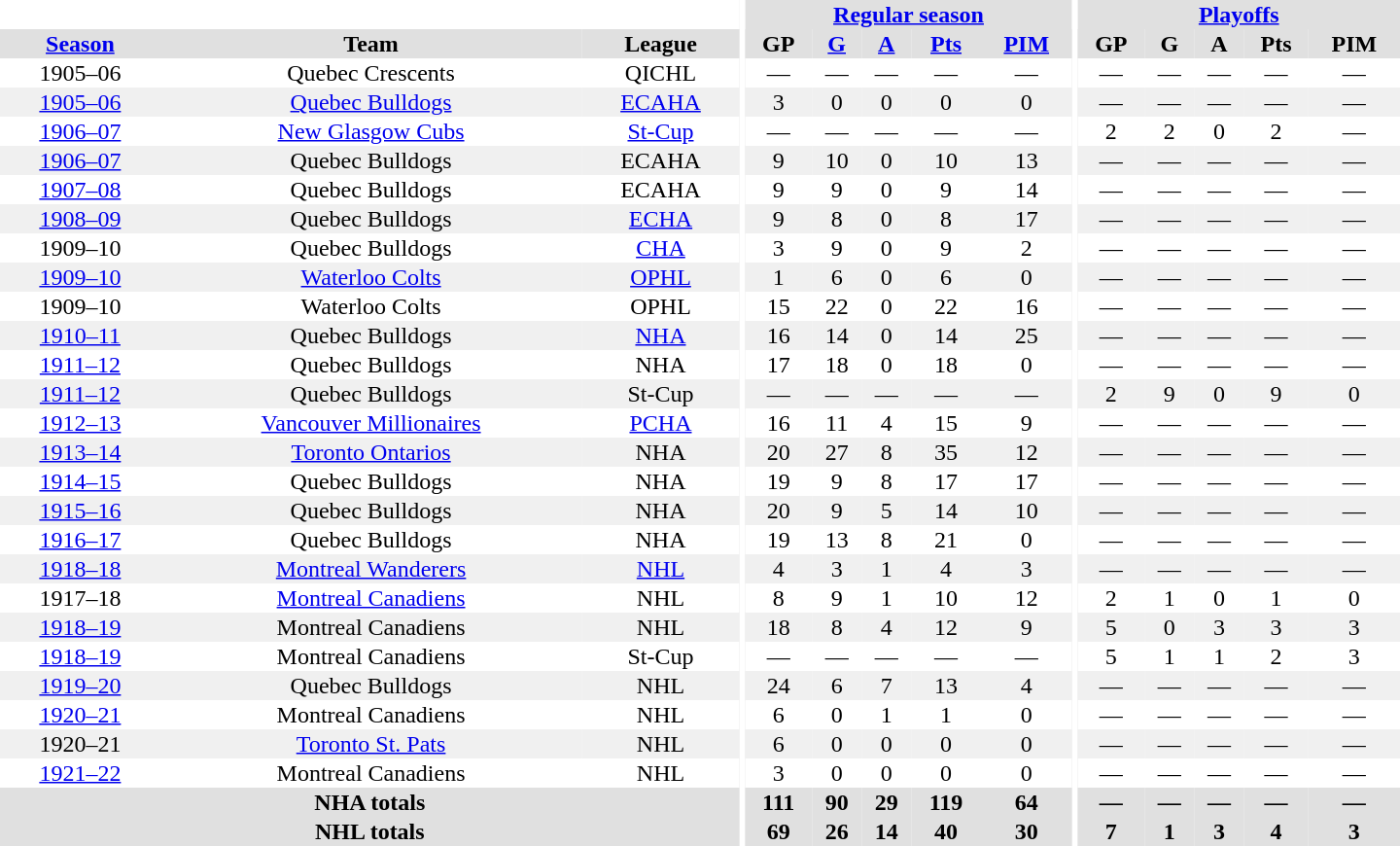<table border="0" cellpadding="1" cellspacing="0" style="text-align:center; width:60em">
<tr bgcolor="#e0e0e0">
<th colspan="3" bgcolor="#ffffff"></th>
<th rowspan="100" bgcolor="#ffffff"></th>
<th colspan="5"><a href='#'>Regular season</a></th>
<th rowspan="100" bgcolor="#ffffff"></th>
<th colspan="5"><a href='#'>Playoffs</a></th>
</tr>
<tr bgcolor="#e0e0e0">
<th><a href='#'>Season</a></th>
<th>Team</th>
<th>League</th>
<th>GP</th>
<th><a href='#'>G</a></th>
<th><a href='#'>A</a></th>
<th><a href='#'>Pts</a></th>
<th><a href='#'>PIM</a></th>
<th>GP</th>
<th>G</th>
<th>A</th>
<th>Pts</th>
<th>PIM</th>
</tr>
<tr>
<td>1905–06</td>
<td>Quebec Crescents</td>
<td>QICHL</td>
<td>—</td>
<td>—</td>
<td>—</td>
<td>—</td>
<td>—</td>
<td>—</td>
<td>—</td>
<td>—</td>
<td>—</td>
<td>—</td>
</tr>
<tr bgcolor="#f0f0f0">
<td><a href='#'>1905–06</a></td>
<td><a href='#'>Quebec Bulldogs</a></td>
<td><a href='#'>ECAHA</a></td>
<td>3</td>
<td>0</td>
<td>0</td>
<td>0</td>
<td>0</td>
<td>—</td>
<td>—</td>
<td>—</td>
<td>—</td>
<td>—</td>
</tr>
<tr>
<td><a href='#'>1906–07</a></td>
<td><a href='#'>New Glasgow Cubs</a></td>
<td><a href='#'>St-Cup</a></td>
<td>—</td>
<td>—</td>
<td>—</td>
<td>—</td>
<td>—</td>
<td>2</td>
<td>2</td>
<td>0</td>
<td>2</td>
<td>—</td>
</tr>
<tr bgcolor="#f0f0f0">
<td><a href='#'>1906–07</a></td>
<td>Quebec Bulldogs</td>
<td>ECAHA</td>
<td>9</td>
<td>10</td>
<td>0</td>
<td>10</td>
<td>13</td>
<td>—</td>
<td>—</td>
<td>—</td>
<td>—</td>
<td>—</td>
</tr>
<tr>
<td><a href='#'>1907–08</a></td>
<td>Quebec Bulldogs</td>
<td>ECAHA</td>
<td>9</td>
<td>9</td>
<td>0</td>
<td>9</td>
<td>14</td>
<td>—</td>
<td>—</td>
<td>—</td>
<td>—</td>
<td>—</td>
</tr>
<tr bgcolor="#f0f0f0">
<td><a href='#'>1908–09</a></td>
<td>Quebec Bulldogs</td>
<td><a href='#'>ECHA</a></td>
<td>9</td>
<td>8</td>
<td>0</td>
<td>8</td>
<td>17</td>
<td>—</td>
<td>—</td>
<td>—</td>
<td>—</td>
<td>—</td>
</tr>
<tr>
<td>1909–10</td>
<td>Quebec Bulldogs</td>
<td><a href='#'>CHA</a></td>
<td>3</td>
<td>9</td>
<td>0</td>
<td>9</td>
<td>2</td>
<td>—</td>
<td>—</td>
<td>—</td>
<td>—</td>
<td>—</td>
</tr>
<tr bgcolor="#f0f0f0">
<td><a href='#'>1909–10</a></td>
<td><a href='#'>Waterloo Colts</a></td>
<td><a href='#'>OPHL</a></td>
<td>1</td>
<td>6</td>
<td>0</td>
<td>6</td>
<td>0</td>
<td>—</td>
<td>—</td>
<td>—</td>
<td>—</td>
<td>—</td>
</tr>
<tr>
<td>1909–10</td>
<td>Waterloo Colts</td>
<td>OPHL</td>
<td>15</td>
<td>22</td>
<td>0</td>
<td>22</td>
<td>16</td>
<td>—</td>
<td>—</td>
<td>—</td>
<td>—</td>
<td>—</td>
</tr>
<tr bgcolor="#f0f0f0">
<td><a href='#'>1910–11</a></td>
<td>Quebec Bulldogs</td>
<td><a href='#'>NHA</a></td>
<td>16</td>
<td>14</td>
<td>0</td>
<td>14</td>
<td>25</td>
<td>—</td>
<td>—</td>
<td>—</td>
<td>—</td>
<td>—</td>
</tr>
<tr>
<td><a href='#'>1911–12</a></td>
<td>Quebec Bulldogs</td>
<td>NHA</td>
<td>17</td>
<td>18</td>
<td>0</td>
<td>18</td>
<td>0</td>
<td>—</td>
<td>—</td>
<td>—</td>
<td>—</td>
<td>—</td>
</tr>
<tr bgcolor="#f0f0f0">
<td><a href='#'>1911–12</a></td>
<td>Quebec Bulldogs</td>
<td>St-Cup</td>
<td>—</td>
<td>—</td>
<td>—</td>
<td>—</td>
<td>—</td>
<td>2</td>
<td>9</td>
<td>0</td>
<td>9</td>
<td>0</td>
</tr>
<tr>
<td><a href='#'>1912–13</a></td>
<td><a href='#'>Vancouver Millionaires</a></td>
<td><a href='#'>PCHA</a></td>
<td>16</td>
<td>11</td>
<td>4</td>
<td>15</td>
<td>9</td>
<td>—</td>
<td>—</td>
<td>—</td>
<td>—</td>
<td>—</td>
</tr>
<tr bgcolor="#f0f0f0">
<td><a href='#'>1913–14</a></td>
<td><a href='#'>Toronto Ontarios</a></td>
<td>NHA</td>
<td>20</td>
<td>27</td>
<td>8</td>
<td>35</td>
<td>12</td>
<td>—</td>
<td>—</td>
<td>—</td>
<td>—</td>
<td>—</td>
</tr>
<tr>
<td><a href='#'>1914–15</a></td>
<td>Quebec Bulldogs</td>
<td>NHA</td>
<td>19</td>
<td>9</td>
<td>8</td>
<td>17</td>
<td>17</td>
<td>—</td>
<td>—</td>
<td>—</td>
<td>—</td>
<td>—</td>
</tr>
<tr bgcolor="#f0f0f0">
<td><a href='#'>1915–16</a></td>
<td>Quebec Bulldogs</td>
<td>NHA</td>
<td>20</td>
<td>9</td>
<td>5</td>
<td>14</td>
<td>10</td>
<td>—</td>
<td>—</td>
<td>—</td>
<td>—</td>
<td>—</td>
</tr>
<tr>
<td><a href='#'>1916–17</a></td>
<td>Quebec Bulldogs</td>
<td>NHA</td>
<td>19</td>
<td>13</td>
<td>8</td>
<td>21</td>
<td>0</td>
<td>—</td>
<td>—</td>
<td>—</td>
<td>—</td>
<td>—</td>
</tr>
<tr bgcolor="#f0f0f0">
<td><a href='#'>1918–18</a></td>
<td><a href='#'>Montreal Wanderers</a></td>
<td><a href='#'>NHL</a></td>
<td>4</td>
<td>3</td>
<td>1</td>
<td>4</td>
<td>3</td>
<td>—</td>
<td>—</td>
<td>—</td>
<td>—</td>
<td>—</td>
</tr>
<tr>
<td>1917–18</td>
<td><a href='#'>Montreal Canadiens</a></td>
<td>NHL</td>
<td>8</td>
<td>9</td>
<td>1</td>
<td>10</td>
<td>12</td>
<td>2</td>
<td>1</td>
<td>0</td>
<td>1</td>
<td>0</td>
</tr>
<tr bgcolor="#f0f0f0">
<td><a href='#'>1918–19</a></td>
<td>Montreal Canadiens</td>
<td>NHL</td>
<td>18</td>
<td>8</td>
<td>4</td>
<td>12</td>
<td>9</td>
<td>5</td>
<td>0</td>
<td>3</td>
<td>3</td>
<td>3</td>
</tr>
<tr>
<td><a href='#'>1918–19</a></td>
<td>Montreal Canadiens</td>
<td>St-Cup</td>
<td>—</td>
<td>—</td>
<td>—</td>
<td>—</td>
<td>—</td>
<td>5</td>
<td>1</td>
<td>1</td>
<td>2</td>
<td>3</td>
</tr>
<tr bgcolor="#f0f0f0">
<td><a href='#'>1919–20</a></td>
<td>Quebec Bulldogs</td>
<td>NHL</td>
<td>24</td>
<td>6</td>
<td>7</td>
<td>13</td>
<td>4</td>
<td>—</td>
<td>—</td>
<td>—</td>
<td>—</td>
<td>—</td>
</tr>
<tr>
<td><a href='#'>1920–21</a></td>
<td>Montreal Canadiens</td>
<td>NHL</td>
<td>6</td>
<td>0</td>
<td>1</td>
<td>1</td>
<td>0</td>
<td>—</td>
<td>—</td>
<td>—</td>
<td>—</td>
<td>—</td>
</tr>
<tr bgcolor="#f0f0f0">
<td>1920–21</td>
<td><a href='#'>Toronto St. Pats</a></td>
<td>NHL</td>
<td>6</td>
<td>0</td>
<td>0</td>
<td>0</td>
<td>0</td>
<td>—</td>
<td>—</td>
<td>—</td>
<td>—</td>
<td>—</td>
</tr>
<tr>
<td><a href='#'>1921–22</a></td>
<td>Montreal Canadiens</td>
<td>NHL</td>
<td>3</td>
<td>0</td>
<td>0</td>
<td>0</td>
<td>0</td>
<td>—</td>
<td>—</td>
<td>—</td>
<td>—</td>
<td>—</td>
</tr>
<tr bgcolor="#e0e0e0">
<th colspan="3">NHA totals</th>
<th>111</th>
<th>90</th>
<th>29</th>
<th>119</th>
<th>64</th>
<th>—</th>
<th>—</th>
<th>—</th>
<th>—</th>
<th>—</th>
</tr>
<tr bgcolor="#e0e0e0">
<th colspan="3">NHL totals</th>
<th>69</th>
<th>26</th>
<th>14</th>
<th>40</th>
<th>30</th>
<th>7</th>
<th>1</th>
<th>3</th>
<th>4</th>
<th>3</th>
</tr>
</table>
